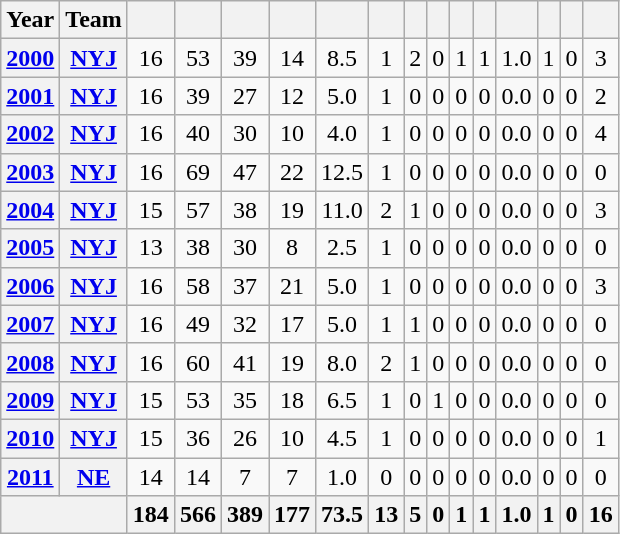<table class="wikitable sortable" style="text-align: center;">
<tr>
<th>Year</th>
<th>Team</th>
<th></th>
<th></th>
<th></th>
<th></th>
<th></th>
<th></th>
<th></th>
<th></th>
<th></th>
<th></th>
<th></th>
<th></th>
<th></th>
<th></th>
</tr>
<tr>
<th><a href='#'>2000</a></th>
<th><a href='#'>NYJ</a></th>
<td>16</td>
<td>53</td>
<td>39</td>
<td>14</td>
<td>8.5</td>
<td>1</td>
<td>2</td>
<td>0</td>
<td>1</td>
<td>1</td>
<td>1.0</td>
<td>1</td>
<td>0</td>
<td>3</td>
</tr>
<tr>
<th><a href='#'>2001</a></th>
<th><a href='#'>NYJ</a></th>
<td>16</td>
<td>39</td>
<td>27</td>
<td>12</td>
<td>5.0</td>
<td>1</td>
<td>0</td>
<td>0</td>
<td>0</td>
<td>0</td>
<td>0.0</td>
<td>0</td>
<td>0</td>
<td>2</td>
</tr>
<tr>
<th><a href='#'>2002</a></th>
<th><a href='#'>NYJ</a></th>
<td>16</td>
<td>40</td>
<td>30</td>
<td>10</td>
<td>4.0</td>
<td>1</td>
<td>0</td>
<td>0</td>
<td>0</td>
<td>0</td>
<td>0.0</td>
<td>0</td>
<td>0</td>
<td>4</td>
</tr>
<tr>
<th><a href='#'>2003</a></th>
<th><a href='#'>NYJ</a></th>
<td>16</td>
<td>69</td>
<td>47</td>
<td>22</td>
<td>12.5</td>
<td>1</td>
<td>0</td>
<td>0</td>
<td>0</td>
<td>0</td>
<td>0.0</td>
<td>0</td>
<td>0</td>
<td>0</td>
</tr>
<tr>
<th><a href='#'>2004</a></th>
<th><a href='#'>NYJ</a></th>
<td>15</td>
<td>57</td>
<td>38</td>
<td>19</td>
<td>11.0</td>
<td>2</td>
<td>1</td>
<td>0</td>
<td>0</td>
<td>0</td>
<td>0.0</td>
<td>0</td>
<td>0</td>
<td>3</td>
</tr>
<tr>
<th><a href='#'>2005</a></th>
<th><a href='#'>NYJ</a></th>
<td>13</td>
<td>38</td>
<td>30</td>
<td>8</td>
<td>2.5</td>
<td>1</td>
<td>0</td>
<td>0</td>
<td>0</td>
<td>0</td>
<td>0.0</td>
<td>0</td>
<td>0</td>
<td>0</td>
</tr>
<tr>
<th><a href='#'>2006</a></th>
<th><a href='#'>NYJ</a></th>
<td>16</td>
<td>58</td>
<td>37</td>
<td>21</td>
<td>5.0</td>
<td>1</td>
<td>0</td>
<td>0</td>
<td>0</td>
<td>0</td>
<td>0.0</td>
<td>0</td>
<td>0</td>
<td>3</td>
</tr>
<tr>
<th><a href='#'>2007</a></th>
<th><a href='#'>NYJ</a></th>
<td>16</td>
<td>49</td>
<td>32</td>
<td>17</td>
<td>5.0</td>
<td>1</td>
<td>1</td>
<td>0</td>
<td>0</td>
<td>0</td>
<td>0.0</td>
<td>0</td>
<td>0</td>
<td>0</td>
</tr>
<tr>
<th><a href='#'>2008</a></th>
<th><a href='#'>NYJ</a></th>
<td>16</td>
<td>60</td>
<td>41</td>
<td>19</td>
<td>8.0</td>
<td>2</td>
<td>1</td>
<td>0</td>
<td>0</td>
<td>0</td>
<td>0.0</td>
<td>0</td>
<td>0</td>
<td>0</td>
</tr>
<tr>
<th><a href='#'>2009</a></th>
<th><a href='#'>NYJ</a></th>
<td>15</td>
<td>53</td>
<td>35</td>
<td>18</td>
<td>6.5</td>
<td>1</td>
<td>0</td>
<td>1</td>
<td>0</td>
<td>0</td>
<td>0.0</td>
<td>0</td>
<td>0</td>
<td>0</td>
</tr>
<tr>
<th><a href='#'>2010</a></th>
<th><a href='#'>NYJ</a></th>
<td>15</td>
<td>36</td>
<td>26</td>
<td>10</td>
<td>4.5</td>
<td>1</td>
<td>0</td>
<td>0</td>
<td>0</td>
<td>0</td>
<td>0.0</td>
<td>0</td>
<td>0</td>
<td>1</td>
</tr>
<tr>
<th><a href='#'>2011</a></th>
<th><a href='#'>NE</a></th>
<td>14</td>
<td>14</td>
<td>7</td>
<td>7</td>
<td>1.0</td>
<td>0</td>
<td>0</td>
<td>0</td>
<td>0</td>
<td>0</td>
<td>0.0</td>
<td>0</td>
<td>0</td>
<td>0</td>
</tr>
<tr>
<th colspan="2"></th>
<th>184</th>
<th>566</th>
<th>389</th>
<th>177</th>
<th>73.5</th>
<th>13</th>
<th>5</th>
<th>0</th>
<th>1</th>
<th>1</th>
<th>1.0</th>
<th>1</th>
<th>0</th>
<th>16</th>
</tr>
</table>
